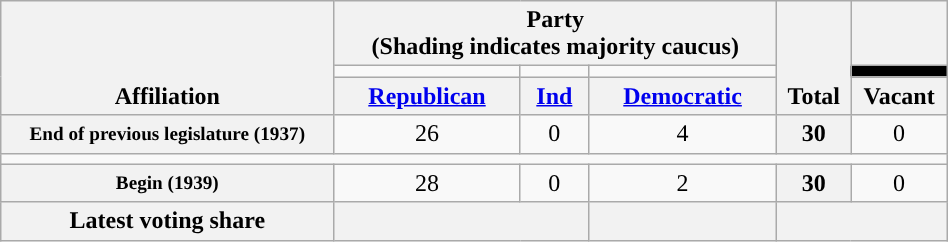<table class=wikitable style="text-align:center; width:50%">
<tr style="vertical-align:bottom;">
<th rowspan=3>Affiliation</th>
<th colspan=3>Party <div>(Shading indicates majority caucus)</div></th>
<th rowspan=3>Total</th>
<th></th>
</tr>
<tr style="height:5px">
<td style="background-color:"></td>
<td style="background-color:"></td>
<td style="background-color:"></td>
<td style="background-color:black"></td>
</tr>
<tr>
<th><a href='#'>Republican</a></th>
<th><a href='#'>Ind</a></th>
<th><a href='#'>Democratic</a></th>
<th>Vacant</th>
</tr>
<tr>
<th nowrap style="font-size:80%">End of previous legislature (1937)</th>
<td>26</td>
<td>0</td>
<td>4</td>
<th>30</th>
<td>0</td>
</tr>
<tr>
<td colspan=6></td>
</tr>
<tr>
<th nowrap style="font-size:80%">Begin (1939)</th>
<td>28</td>
<td>0</td>
<td>2</td>
<th>30</th>
<td>0</td>
</tr>
<tr>
<th>Latest voting share</th>
<th colspan=2 ></th>
<th></th>
<th colspan=2></th>
</tr>
</table>
